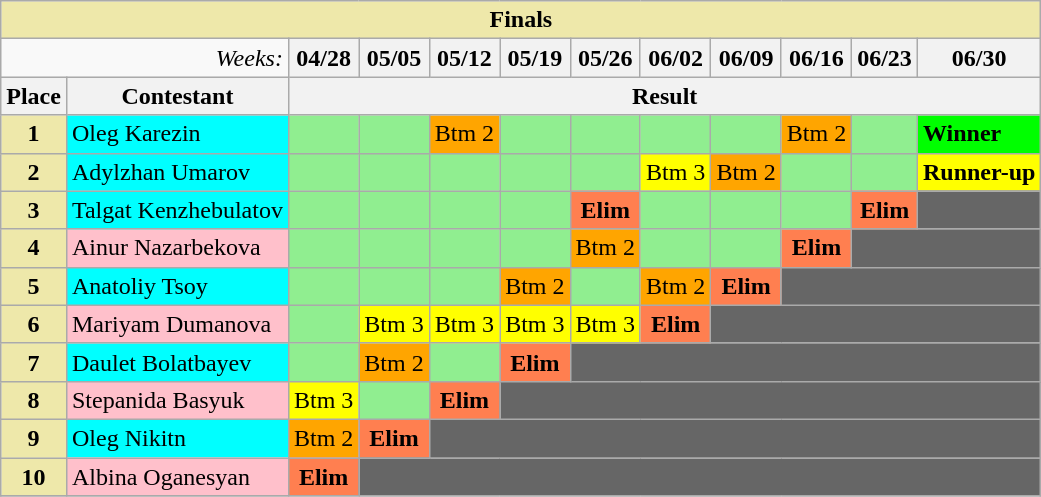<table class="wikitable" align="center">
<tr>
<td colspan="15" bgcolor="palegoldenrod" align="Center"><strong>Finals</strong></td>
</tr>
<tr>
<td colspan="2" align="right"><em>Weeks:</em></td>
<th>04/28</th>
<th>05/05</th>
<th>05/12</th>
<th>05/19</th>
<th>05/26</th>
<th>06/02</th>
<th>06/09</th>
<th>06/16</th>
<th>06/23</th>
<th>06/30</th>
</tr>
<tr>
<th>Place</th>
<th>Contestant</th>
<th colspan="16" align="center">Result</th>
</tr>
<tr>
<td align="center" bgcolor="palegoldenrod"><strong>1</strong></td>
<td bgcolor="cyan">Oleg Karezin</td>
<td style="background: lightgreen"></td>
<td style="background: lightgreen"></td>
<td style="background: orange" align="center">Btm 2</td>
<td style="background: lightgreen"></td>
<td style="background: lightgreen"></td>
<td style="background: lightgreen"></td>
<td style="background: lightgreen"></td>
<td style="background: orange" align="center">Btm 2</td>
<td style="background: lightgreen"></td>
<td style="background: Lime"><strong>Winner</strong></td>
</tr>
<tr>
<td align="center" bgcolor="palegoldenrod"><strong>2</strong></td>
<td bgcolor="cyan">Adylzhan Umarov</td>
<td style="background: lightgreen"></td>
<td style="background: lightgreen"></td>
<td style="background: lightgreen"></td>
<td style="background: lightgreen"></td>
<td style="background: lightgreen"></td>
<td style="background: yellow" align="center">Btm 3</td>
<td style="background: orange" align="center">Btm 2</td>
<td style="background: lightgreen"></td>
<td style="background: lightgreen"></td>
<td style="background: yellow"><strong>Runner-up</strong></td>
</tr>
<tr>
<td align="center" bgcolor="palegoldenrod"><strong>3</strong></td>
<td bgcolor="cyan">Talgat Kenzhebulatov</td>
<td style="background: lightgreen"></td>
<td style="background: lightgreen"></td>
<td style="background: lightgreen"></td>
<td style="background: lightgreen"></td>
<td style="background: coral" align="center"><strong>Elim</strong></td>
<td style="background: lightgreen"></td>
<td style="background: lightgreen"></td>
<td style="background: lightgreen"></td>
<td style="background: coral" align="center"><strong>Elim</strong></td>
<td bgcolor="666666"></td>
</tr>
<tr>
<td align="center" bgcolor="palegoldenrod"><strong>4</strong></td>
<td bgcolor="pink">Ainur Nazarbekova</td>
<td style="background: lightgreen"></td>
<td style="background: lightgreen"></td>
<td style="background: lightgreen"></td>
<td style="background: lightgreen"></td>
<td style="background: orange" align="center">Btm 2</td>
<td style="background: lightgreen"></td>
<td style="background: lightgreen"></td>
<td style="background: coral" align="center"><strong>Elim</strong></td>
<td colspan="2" bgcolor="666666"></td>
</tr>
<tr>
<td align="center" bgcolor="palegoldenrod"><strong>5</strong></td>
<td bgcolor="cyan">Anatoliy Tsoy</td>
<td style="background: lightgreen"></td>
<td style="background: lightgreen"></td>
<td style="background: lightgreen"></td>
<td style="background: orange" align="center">Btm 2</td>
<td style="background: lightgreen"></td>
<td style="background: orange" align="center">Btm 2</td>
<td style="background: coral" align="center"><strong>Elim</strong></td>
<td colspan="3" bgcolor="666666"></td>
</tr>
<tr>
<td align="center" bgcolor="palegoldenrod"><strong>6</strong></td>
<td bgcolor="pink">Mariyam Dumanova</td>
<td style="background: lightgreen"></td>
<td style="background: yellow" align="center">Btm 3</td>
<td style="background: yellow" align="center">Btm 3</td>
<td style="background: yellow" align="center">Btm 3</td>
<td style="background: yellow" align="center">Btm 3</td>
<td style="background: coral" align="center"><strong>Elim</strong></td>
<td colspan="4" bgcolor="666666"></td>
</tr>
<tr>
<td align="center" bgcolor="palegoldenrod"><strong>7</strong></td>
<td bgcolor="cyan">Daulet Bolatbayev</td>
<td style="background: lightgreen"></td>
<td style="background: orange" align="center">Btm 2</td>
<td style="background: lightgreen"></td>
<td style="background: coral" align="center"><strong>Elim</strong></td>
<td colspan="6" bgcolor="666666"></td>
</tr>
<tr>
<td align="center" bgcolor="palegoldenrod"><strong>8</strong></td>
<td bgcolor="pink">Stepanida Basyuk</td>
<td style="background: yellow" align="center">Btm 3</td>
<td style="background: lightgreen"></td>
<td style="background: coral" align="center"><strong>Elim</strong></td>
<td colspan="7" bgcolor="666666"></td>
</tr>
<tr>
<td align="center" bgcolor="palegoldenrod"><strong>9</strong></td>
<td bgcolor="cyan">Oleg Nikitn</td>
<td style="background: orange" align="center">Btm 2</td>
<td style="background: coral" align="center"><strong>Elim</strong></td>
<td colspan="8" bgcolor="666666"></td>
</tr>
<tr>
<td align="center" bgcolor="palegoldenrod"><strong>10</strong></td>
<td bgcolor="pink">Albina Oganesyan</td>
<td style="background: coral" align="center"><strong>Elim</strong></td>
<td colspan="9" bgcolor="666666"></td>
</tr>
<tr>
</tr>
</table>
